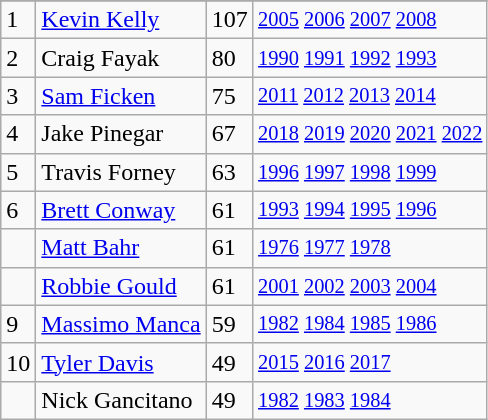<table class="wikitable">
<tr>
</tr>
<tr>
<td>1</td>
<td><a href='#'>Kevin Kelly</a></td>
<td>107</td>
<td style="font-size:85%;"><a href='#'>2005</a> <a href='#'>2006</a> <a href='#'>2007</a> <a href='#'>2008</a></td>
</tr>
<tr>
<td>2</td>
<td>Craig Fayak</td>
<td>80</td>
<td style="font-size:85%;"><a href='#'>1990</a> <a href='#'>1991</a> <a href='#'>1992</a> <a href='#'>1993</a></td>
</tr>
<tr>
<td>3</td>
<td><a href='#'>Sam Ficken</a></td>
<td>75</td>
<td style="font-size:85%;"><a href='#'>2011</a> <a href='#'>2012</a> <a href='#'>2013</a> <a href='#'>2014</a></td>
</tr>
<tr>
<td>4</td>
<td>Jake Pinegar</td>
<td>67</td>
<td style="font-size:85%;"><a href='#'>2018</a> <a href='#'>2019</a> <a href='#'>2020</a> <a href='#'>2021</a> <a href='#'>2022</a></td>
</tr>
<tr>
<td>5</td>
<td>Travis Forney</td>
<td>63</td>
<td style="font-size:85%;"><a href='#'>1996</a> <a href='#'>1997</a> <a href='#'>1998</a> <a href='#'>1999</a></td>
</tr>
<tr>
<td>6</td>
<td><a href='#'>Brett Conway</a></td>
<td>61</td>
<td style="font-size:85%;"><a href='#'>1993</a> <a href='#'>1994</a> <a href='#'>1995</a> <a href='#'>1996</a></td>
</tr>
<tr>
<td></td>
<td><a href='#'>Matt Bahr</a></td>
<td>61</td>
<td style="font-size:85%;"><a href='#'>1976</a> <a href='#'>1977</a> <a href='#'>1978</a></td>
</tr>
<tr>
<td></td>
<td><a href='#'>Robbie Gould</a></td>
<td>61</td>
<td style="font-size:85%;"><a href='#'>2001</a> <a href='#'>2002</a> <a href='#'>2003</a> <a href='#'>2004</a></td>
</tr>
<tr>
<td>9</td>
<td><a href='#'>Massimo Manca</a></td>
<td>59</td>
<td style="font-size:85%;"><a href='#'>1982</a> <a href='#'>1984</a> <a href='#'>1985</a> <a href='#'>1986</a></td>
</tr>
<tr>
<td>10</td>
<td><a href='#'>Tyler Davis</a></td>
<td>49</td>
<td style="font-size:85%;"><a href='#'>2015</a> <a href='#'>2016</a> <a href='#'>2017</a></td>
</tr>
<tr>
<td></td>
<td>Nick Gancitano</td>
<td>49</td>
<td style="font-size:85%;"><a href='#'>1982</a> <a href='#'>1983</a> <a href='#'>1984</a></td>
</tr>
</table>
